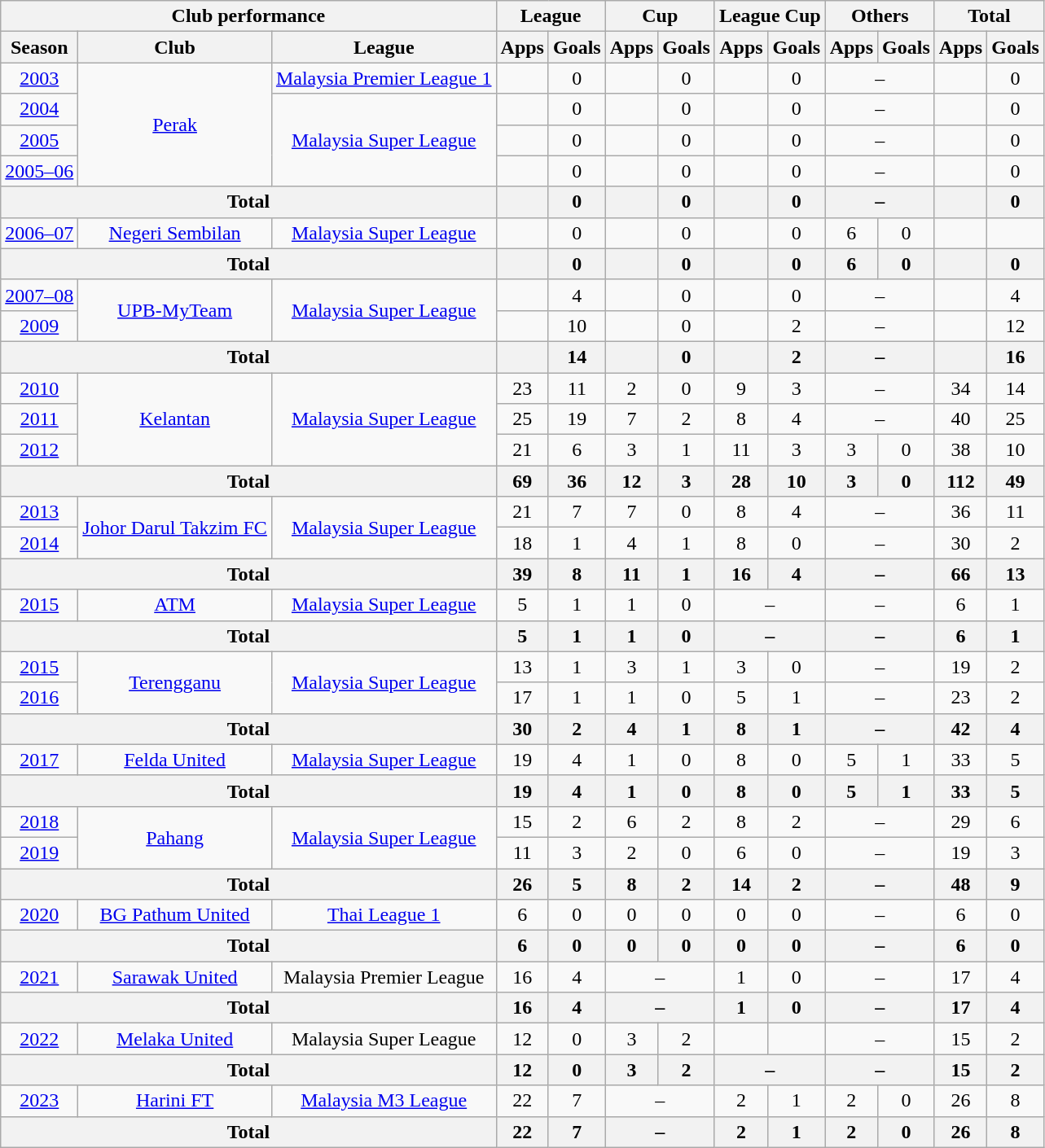<table class="wikitable" style="text-align:center">
<tr>
<th colspan=3>Club performance</th>
<th colspan=2>League</th>
<th colspan=2>Cup</th>
<th colspan=2>League Cup</th>
<th colspan=2>Others</th>
<th colspan=2>Total</th>
</tr>
<tr>
<th>Season</th>
<th>Club</th>
<th>League</th>
<th>Apps</th>
<th>Goals</th>
<th>Apps</th>
<th>Goals</th>
<th>Apps</th>
<th>Goals</th>
<th>Apps</th>
<th>Goals</th>
<th>Apps</th>
<th>Goals</th>
</tr>
<tr>
<td><a href='#'>2003</a></td>
<td rowspan="4"><a href='#'>Perak</a></td>
<td rowspan="1"><a href='#'>Malaysia Premier League 1</a></td>
<td></td>
<td>0</td>
<td></td>
<td>0</td>
<td></td>
<td>0</td>
<td colspan="2">–</td>
<td></td>
<td>0</td>
</tr>
<tr>
<td><a href='#'>2004</a></td>
<td rowspan="3"><a href='#'>Malaysia Super League</a></td>
<td></td>
<td>0</td>
<td></td>
<td>0</td>
<td></td>
<td>0</td>
<td colspan="2">–</td>
<td></td>
<td>0</td>
</tr>
<tr>
<td><a href='#'>2005</a></td>
<td></td>
<td>0</td>
<td></td>
<td>0</td>
<td></td>
<td>0</td>
<td colspan="2">–</td>
<td></td>
<td>0</td>
</tr>
<tr>
<td><a href='#'>2005–06</a></td>
<td></td>
<td>0</td>
<td></td>
<td>0</td>
<td></td>
<td>0</td>
<td colspan="2">–</td>
<td></td>
<td>0</td>
</tr>
<tr>
<th colspan="3">Total</th>
<th></th>
<th>0</th>
<th></th>
<th>0</th>
<th></th>
<th>0</th>
<th colspan="2">–</th>
<th></th>
<th>0</th>
</tr>
<tr>
<td><a href='#'>2006–07</a></td>
<td rowspan="1"><a href='#'>Negeri Sembilan</a></td>
<td rowspan="1"><a href='#'>Malaysia Super League</a></td>
<td></td>
<td>0</td>
<td></td>
<td>0</td>
<td></td>
<td>0</td>
<td>6</td>
<td>0</td>
<td></td>
<td></td>
</tr>
<tr>
<th colspan="3">Total</th>
<th></th>
<th>0</th>
<th></th>
<th>0</th>
<th></th>
<th>0</th>
<th>6</th>
<th>0</th>
<th></th>
<th>0</th>
</tr>
<tr>
<td><a href='#'>2007–08</a></td>
<td rowspan="2"><a href='#'>UPB-MyTeam</a></td>
<td rowspan="2"><a href='#'>Malaysia Super League</a></td>
<td></td>
<td>4</td>
<td></td>
<td>0</td>
<td></td>
<td>0</td>
<td colspan="2">–</td>
<td></td>
<td>4</td>
</tr>
<tr>
<td><a href='#'>2009</a></td>
<td></td>
<td>10</td>
<td></td>
<td>0</td>
<td></td>
<td>2</td>
<td colspan="2">–</td>
<td></td>
<td>12</td>
</tr>
<tr>
<th colspan="3">Total</th>
<th></th>
<th>14</th>
<th></th>
<th>0</th>
<th></th>
<th>2</th>
<th colspan="2">–</th>
<th></th>
<th>16</th>
</tr>
<tr>
<td><a href='#'>2010</a></td>
<td rowspan="3"><a href='#'>Kelantan</a></td>
<td rowspan="3"><a href='#'>Malaysia Super League</a></td>
<td>23</td>
<td>11</td>
<td>2</td>
<td>0</td>
<td>9</td>
<td>3</td>
<td colspan="2">–</td>
<td>34</td>
<td>14</td>
</tr>
<tr>
<td><a href='#'>2011</a></td>
<td>25</td>
<td>19</td>
<td>7</td>
<td>2</td>
<td>8</td>
<td>4</td>
<td colspan="2">–</td>
<td>40</td>
<td>25</td>
</tr>
<tr>
<td><a href='#'>2012</a></td>
<td>21</td>
<td>6</td>
<td>3</td>
<td>1</td>
<td>11</td>
<td>3</td>
<td>3</td>
<td>0</td>
<td>38</td>
<td>10</td>
</tr>
<tr>
<th colspan="3">Total</th>
<th>69</th>
<th>36</th>
<th>12</th>
<th>3</th>
<th>28</th>
<th>10</th>
<th>3</th>
<th>0</th>
<th>112</th>
<th>49</th>
</tr>
<tr>
<td><a href='#'>2013</a></td>
<td rowspan="2"><a href='#'>Johor Darul Takzim FC</a></td>
<td rowspan="2"><a href='#'>Malaysia Super League</a></td>
<td>21</td>
<td>7</td>
<td>7</td>
<td>0</td>
<td>8</td>
<td>4</td>
<td colspan="2">–</td>
<td>36</td>
<td>11</td>
</tr>
<tr>
<td><a href='#'>2014</a></td>
<td>18</td>
<td>1</td>
<td>4</td>
<td>1</td>
<td>8</td>
<td>0</td>
<td colspan="2">–</td>
<td>30</td>
<td>2</td>
</tr>
<tr>
<th colspan="3">Total</th>
<th>39</th>
<th>8</th>
<th>11</th>
<th>1</th>
<th>16</th>
<th>4</th>
<th colspan="2">–</th>
<th>66</th>
<th>13</th>
</tr>
<tr>
<td><a href='#'>2015</a></td>
<td rowspan="1"><a href='#'>ATM</a></td>
<td rowspan="1"><a href='#'>Malaysia Super League</a></td>
<td>5</td>
<td>1</td>
<td>1</td>
<td>0</td>
<td colspan="2">–</td>
<td colspan="2">–</td>
<td>6</td>
<td>1</td>
</tr>
<tr>
<th colspan="3">Total</th>
<th>5</th>
<th>1</th>
<th>1</th>
<th>0</th>
<th colspan="2">–</th>
<th colspan="2">–</th>
<th>6</th>
<th>1</th>
</tr>
<tr>
<td><a href='#'>2015</a></td>
<td rowspan="2"><a href='#'>Terengganu</a></td>
<td rowspan="2"><a href='#'>Malaysia Super League</a></td>
<td>13</td>
<td>1</td>
<td>3</td>
<td>1</td>
<td>3</td>
<td>0</td>
<td colspan="2">–</td>
<td>19</td>
<td>2</td>
</tr>
<tr>
<td><a href='#'>2016</a></td>
<td>17</td>
<td>1</td>
<td>1</td>
<td>0</td>
<td>5</td>
<td>1</td>
<td colspan="2">–</td>
<td>23</td>
<td>2</td>
</tr>
<tr>
<th colspan="3">Total</th>
<th>30</th>
<th>2</th>
<th>4</th>
<th>1</th>
<th>8</th>
<th>1</th>
<th colspan="2">–</th>
<th>42</th>
<th>4</th>
</tr>
<tr>
<td><a href='#'>2017</a></td>
<td rowspan="1"><a href='#'>Felda United</a></td>
<td rowspan="1"><a href='#'>Malaysia Super League</a></td>
<td>19</td>
<td>4</td>
<td>1</td>
<td>0</td>
<td>8</td>
<td>0</td>
<td>5</td>
<td>1</td>
<td>33</td>
<td>5</td>
</tr>
<tr>
<th colspan="3">Total</th>
<th>19</th>
<th>4</th>
<th>1</th>
<th>0</th>
<th>8</th>
<th>0</th>
<th>5</th>
<th>1</th>
<th>33</th>
<th>5</th>
</tr>
<tr>
<td><a href='#'>2018</a></td>
<td rowspan="2"><a href='#'>Pahang</a></td>
<td rowspan="2"><a href='#'>Malaysia Super League</a></td>
<td>15</td>
<td>2</td>
<td>6</td>
<td>2</td>
<td>8</td>
<td>2</td>
<td colspan=2>–</td>
<td>29</td>
<td>6</td>
</tr>
<tr>
<td><a href='#'>2019</a></td>
<td>11</td>
<td>3</td>
<td>2</td>
<td>0</td>
<td>6</td>
<td>0</td>
<td colspan="2">–</td>
<td>19</td>
<td>3</td>
</tr>
<tr>
<th colspan="3">Total</th>
<th>26</th>
<th>5</th>
<th>8</th>
<th>2</th>
<th>14</th>
<th>2</th>
<th colspan=2>–</th>
<th>48</th>
<th>9</th>
</tr>
<tr>
<td><a href='#'>2020</a></td>
<td rowspan="1"><a href='#'>BG Pathum United</a></td>
<td rowspan="1"><a href='#'>Thai League 1</a></td>
<td>6</td>
<td>0</td>
<td>0</td>
<td>0</td>
<td>0</td>
<td>0</td>
<td colspan=2>–</td>
<td>6</td>
<td>0</td>
</tr>
<tr>
<th colspan="3">Total</th>
<th>6</th>
<th>0</th>
<th>0</th>
<th>0</th>
<th>0</th>
<th>0</th>
<th colspan=2>–</th>
<th>6</th>
<th>0</th>
</tr>
<tr>
<td><a href='#'>2021</a></td>
<td rowspan="1"><a href='#'>Sarawak United</a></td>
<td rowspan="1">Malaysia Premier League</td>
<td>16</td>
<td>4</td>
<td colspan=2>–</td>
<td>1</td>
<td>0</td>
<td colspan=2>–</td>
<td>17</td>
<td>4</td>
</tr>
<tr>
<th colspan="3">Total</th>
<th>16</th>
<th>4</th>
<th colspan=2>–</th>
<th>1</th>
<th>0</th>
<th colspan=2>–</th>
<th>17</th>
<th>4</th>
</tr>
<tr>
<td><a href='#'>2022</a></td>
<td rowspan="1"><a href='#'>Melaka United</a></td>
<td rowspan="1">Malaysia Super League</td>
<td>12</td>
<td>0</td>
<td>3</td>
<td>2</td>
<td></td>
<td></td>
<td colspan=2>–</td>
<td>15</td>
<td>2</td>
</tr>
<tr>
<th colspan="3">Total</th>
<th>12</th>
<th>0</th>
<th>3</th>
<th>2</th>
<th colspan=2>–</th>
<th colspan=2>–</th>
<th>15</th>
<th>2</th>
</tr>
<tr>
<td><a href='#'>2023</a></td>
<td rowspan="1"><a href='#'>Harini FT</a></td>
<td rowspan="1"><a href='#'>Malaysia M3 League</a></td>
<td>22</td>
<td>7</td>
<td colspan=2>–</td>
<td>2</td>
<td>1</td>
<td>2</td>
<td>0</td>
<td>26</td>
<td>8</td>
</tr>
<tr>
<th colspan="3">Total</th>
<th>22</th>
<th>7</th>
<th colspan=2>–</th>
<th>2</th>
<th>1</th>
<th>2</th>
<th>0</th>
<th>26</th>
<th>8</th>
</tr>
</table>
